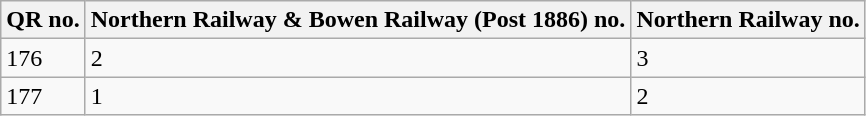<table class="wikitable">
<tr>
<th>QR no.</th>
<th>Northern Railway & Bowen Railway (Post 1886) no.</th>
<th>Northern Railway no.</th>
</tr>
<tr>
<td>176</td>
<td>2</td>
<td>3</td>
</tr>
<tr>
<td>177</td>
<td>1</td>
<td>2</td>
</tr>
</table>
